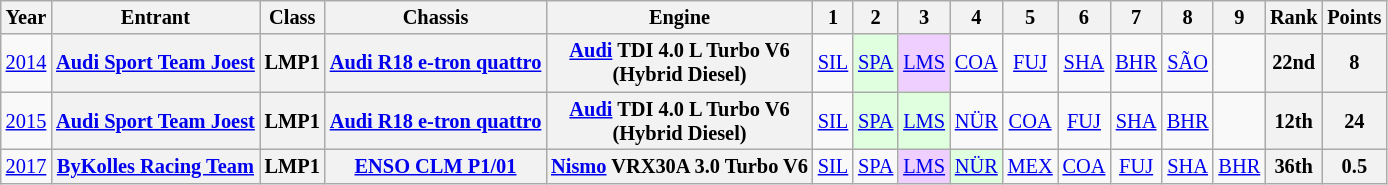<table class="wikitable" style="text-align:center; font-size:85%">
<tr>
<th>Year</th>
<th>Entrant</th>
<th>Class</th>
<th>Chassis</th>
<th>Engine</th>
<th>1</th>
<th>2</th>
<th>3</th>
<th>4</th>
<th>5</th>
<th>6</th>
<th>7</th>
<th>8</th>
<th>9</th>
<th>Rank</th>
<th>Points</th>
</tr>
<tr>
<td><a href='#'>2014</a></td>
<th nowrap><a href='#'>Audi Sport Team Joest</a></th>
<th>LMP1</th>
<th nowrap><a href='#'>Audi R18 e-tron quattro</a></th>
<th nowrap><a href='#'>Audi</a> TDI 4.0 L Turbo V6<br>(Hybrid Diesel)</th>
<td><a href='#'>SIL</a></td>
<td style="background:#DFFFDF;"><a href='#'>SPA</a><br></td>
<td style="background:#EFCFFF;"><a href='#'>LMS</a><br></td>
<td><a href='#'>COA</a></td>
<td><a href='#'>FUJ</a></td>
<td><a href='#'>SHA</a></td>
<td><a href='#'>BHR</a></td>
<td><a href='#'>SÃO</a></td>
<td></td>
<th>22nd</th>
<th>8</th>
</tr>
<tr>
<td><a href='#'>2015</a></td>
<th nowrap><a href='#'>Audi Sport Team Joest</a></th>
<th>LMP1</th>
<th nowrap><a href='#'>Audi R18 e-tron quattro</a></th>
<th nowrap><a href='#'>Audi</a> TDI 4.0 L Turbo V6<br>(Hybrid Diesel)</th>
<td><a href='#'>SIL</a></td>
<td style="background:#DFFFDF;"><a href='#'>SPA</a><br></td>
<td style="background:#DFFFDF;"><a href='#'>LMS</a><br></td>
<td><a href='#'>NÜR</a></td>
<td><a href='#'>COA</a></td>
<td><a href='#'>FUJ</a></td>
<td><a href='#'>SHA</a></td>
<td><a href='#'>BHR</a></td>
<td></td>
<th>12th</th>
<th>24</th>
</tr>
<tr>
<td><a href='#'>2017</a></td>
<th nowrap><a href='#'>ByKolles Racing Team</a></th>
<th>LMP1</th>
<th nowrap><a href='#'>ENSO CLM P1/01</a></th>
<th nowrap><a href='#'>Nismo</a> VRX30A 3.0 Turbo V6</th>
<td><a href='#'>SIL</a></td>
<td><a href='#'>SPA</a></td>
<td style="background:#EFCFFF;"><a href='#'>LMS</a><br></td>
<td style="background:#DFFFDF;"><a href='#'>NÜR</a><br></td>
<td><a href='#'>MEX</a></td>
<td><a href='#'>COA</a></td>
<td><a href='#'>FUJ</a></td>
<td><a href='#'>SHA</a></td>
<td><a href='#'>BHR</a></td>
<th>36th</th>
<th>0.5</th>
</tr>
</table>
